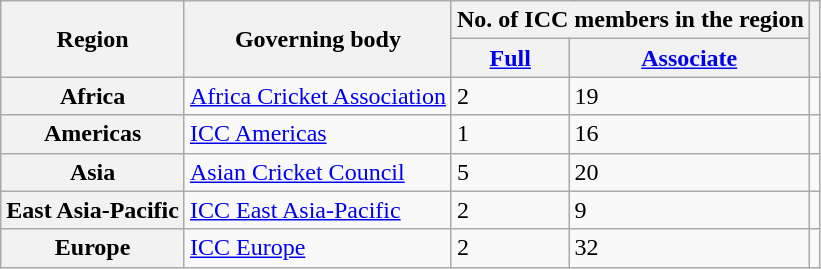<table class="wikitable sortable plainrowheaders static-row-header-text defaultcenter col1left col2left">
<tr>
<th scope="col" rowspan="2">Region</th>
<th scope="col" rowspan="2">Governing body</th>
<th scope="colgroup" colspan="2">No. of ICC members in the region</th>
<th scope="col" class="unsortable" rowspan="2"></th>
</tr>
<tr>
<th scope="col"><a href='#'>Full</a></th>
<th scope="col"><a href='#'>Associate</a></th>
</tr>
<tr>
<th scope="row">Africa</th>
<td><a href='#'>Africa Cricket Association</a></td>
<td>2</td>
<td>19</td>
<td></td>
</tr>
<tr>
<th scope="row">Americas</th>
<td><a href='#'>ICC Americas</a></td>
<td>1</td>
<td>16</td>
<td></td>
</tr>
<tr>
<th scope="row">Asia</th>
<td><a href='#'>Asian Cricket Council</a></td>
<td>5</td>
<td>20</td>
<td></td>
</tr>
<tr>
<th scope="row">East Asia-Pacific</th>
<td><a href='#'>ICC East Asia-Pacific</a></td>
<td>2</td>
<td>9</td>
<td></td>
</tr>
<tr>
<th scope="row">Europe</th>
<td><a href='#'>ICC Europe</a></td>
<td>2</td>
<td>32</td>
<td></td>
</tr>
</table>
